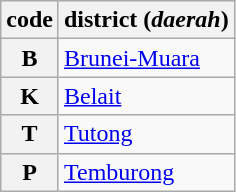<table class=wikitable>
<tr>
<th>code</th>
<th>district (<em>daerah</em>)</th>
</tr>
<tr>
<th>B</th>
<td><a href='#'>Brunei-Muara</a></td>
</tr>
<tr>
<th>K</th>
<td><a href='#'>Belait</a></td>
</tr>
<tr>
<th>T</th>
<td><a href='#'>Tutong</a></td>
</tr>
<tr>
<th>P</th>
<td><a href='#'>Temburong</a></td>
</tr>
</table>
